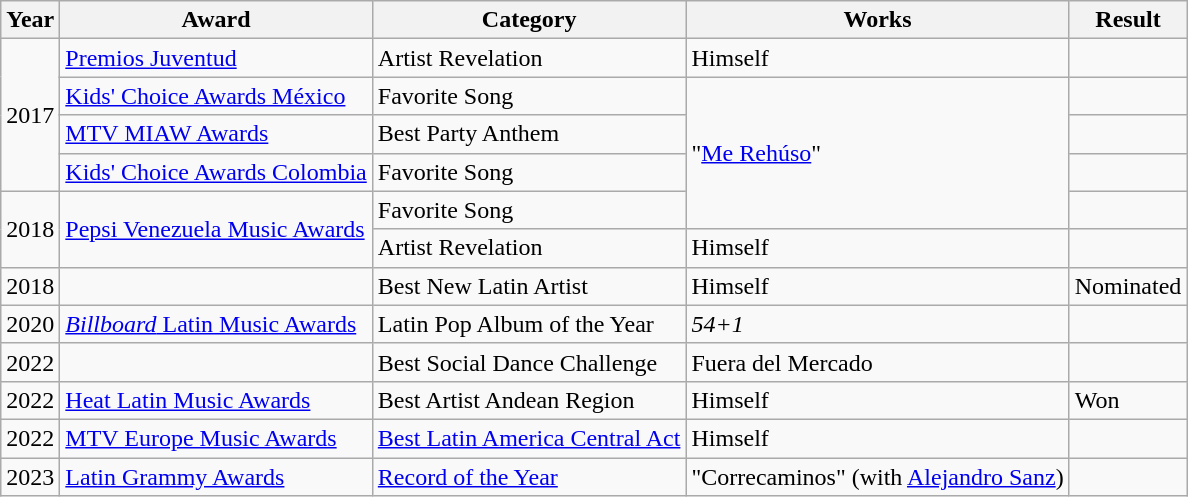<table class="wikitable plainrowheaders">
<tr>
<th scope="col">Year</th>
<th scope="col">Award</th>
<th scope="col">Category</th>
<th scope="col">Works</th>
<th scope="col">Result</th>
</tr>
<tr>
<td rowspan="4">2017</td>
<td rowspan="1"><a href='#'>Premios Juventud</a></td>
<td>Artist Revelation</td>
<td>Himself</td>
<td></td>
</tr>
<tr>
<td rowspan="1"><a href='#'>Kids' Choice Awards México</a></td>
<td>Favorite Song</td>
<td rowspan="4">"<a href='#'>Me Rehúso</a>"</td>
<td></td>
</tr>
<tr>
<td rowspan="1"><a href='#'>MTV MIAW Awards</a></td>
<td>Best Party Anthem</td>
<td></td>
</tr>
<tr>
<td rowspan="1"><a href='#'>Kids' Choice Awards Colombia</a></td>
<td>Favorite Song</td>
<td></td>
</tr>
<tr>
<td rowspan="2">2018</td>
<td rowspan="2"><a href='#'>Pepsi Venezuela Music Awards</a></td>
<td>Favorite Song</td>
<td></td>
</tr>
<tr>
<td>Artist Revelation</td>
<td>Himself</td>
<td></td>
</tr>
<tr>
<td>2018</td>
<td></td>
<td>Best New Latin Artist</td>
<td>Himself</td>
<td>Nominated</td>
</tr>
<tr>
<td rowspan="1">2020</td>
<td rowspan="1"><a href='#'><em>Billboard</em> Latin Music Awards</a></td>
<td>Latin Pop Album of the Year</td>
<td rowspan="1"><em>54+1</em></td>
<td></td>
</tr>
<tr>
<td>2022</td>
<td></td>
<td>Best Social Dance Challenge</td>
<td>Fuera del Mercado</td>
<td></td>
</tr>
<tr>
<td>2022</td>
<td><a href='#'>Heat Latin Music Awards</a></td>
<td>Best Artist Andean Region</td>
<td>Himself</td>
<td>Won</td>
</tr>
<tr>
<td>2022</td>
<td><a href='#'>MTV Europe Music Awards</a></td>
<td><a href='#'>Best Latin America Central Act</a></td>
<td>Himself</td>
<td></td>
</tr>
<tr>
<td>2023</td>
<td><a href='#'>Latin Grammy Awards</a></td>
<td><a href='#'>Record of the Year</a></td>
<td>"Correcaminos" (with <a href='#'>Alejandro Sanz</a>)</td>
<td></td>
</tr>
</table>
